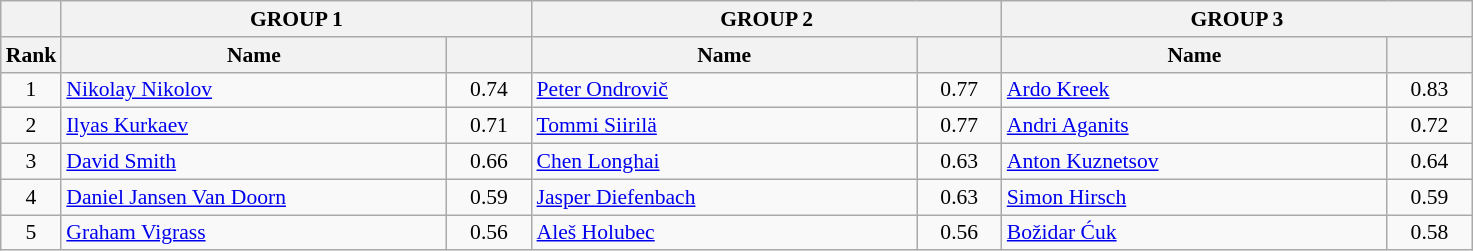<table class="wikitable" style="font-size:90%">
<tr>
<th></th>
<th colspan="2">GROUP 1</th>
<th colspan="2">GROUP 2</th>
<th colspan="2">GROUP 3</th>
</tr>
<tr>
<th width=30>Rank</th>
<th width=250>Name</th>
<th width=50></th>
<th width=250>Name</th>
<th width=50></th>
<th width=250>Name</th>
<th width=50></th>
</tr>
<tr>
<td align=center>1</td>
<td> <a href='#'>Nikolay Nikolov</a></td>
<td align=center>0.74</td>
<td> <a href='#'>Peter Ondrovič</a></td>
<td align=center>0.77</td>
<td> <a href='#'>Ardo Kreek</a></td>
<td align=center>0.83</td>
</tr>
<tr>
<td align=center>2</td>
<td> <a href='#'>Ilyas Kurkaev</a></td>
<td align=center>0.71</td>
<td> <a href='#'>Tommi Siirilä</a></td>
<td align=center>0.77</td>
<td> <a href='#'>Andri Aganits</a></td>
<td align=center>0.72</td>
</tr>
<tr>
<td align=center>3</td>
<td> <a href='#'>David Smith</a></td>
<td align=center>0.66</td>
<td> <a href='#'>Chen Longhai</a></td>
<td align=center>0.63</td>
<td> <a href='#'>Anton Kuznetsov</a></td>
<td align=center>0.64</td>
</tr>
<tr>
<td align=center>4</td>
<td> <a href='#'>Daniel Jansen Van Doorn</a></td>
<td align=center>0.59</td>
<td> <a href='#'>Jasper Diefenbach</a></td>
<td align=center>0.63</td>
<td> <a href='#'>Simon Hirsch</a></td>
<td align=center>0.59</td>
</tr>
<tr>
<td align=center>5</td>
<td> <a href='#'>Graham Vigrass</a></td>
<td align=center>0.56</td>
<td> <a href='#'>Aleš Holubec</a></td>
<td align=center>0.56</td>
<td> <a href='#'>Božidar Ćuk</a></td>
<td align=center>0.58</td>
</tr>
</table>
